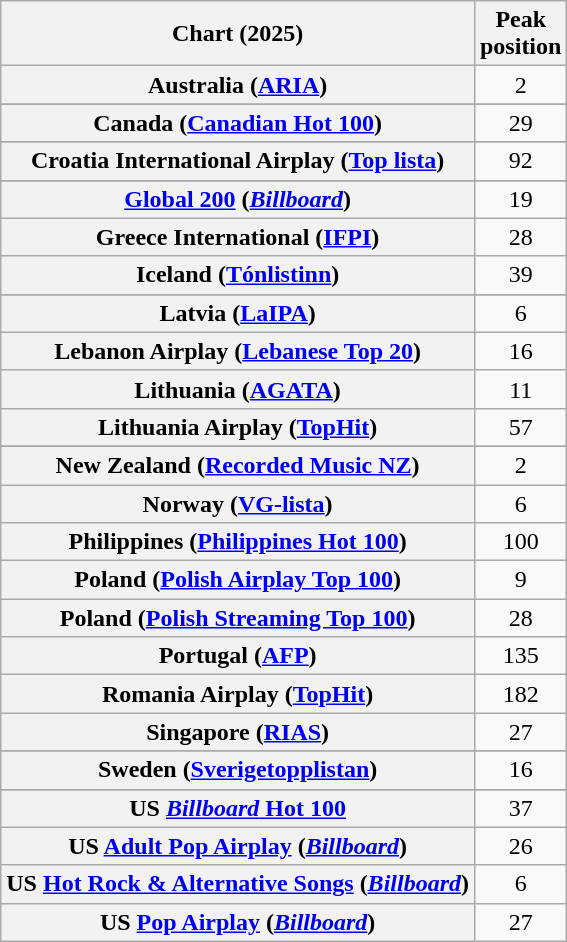<table class="wikitable sortable plainrowheaders" style="text-align:center">
<tr>
<th scope="col">Chart (2025)</th>
<th scope="col">Peak<br>position</th>
</tr>
<tr>
<th scope="row">Australia (<a href='#'>ARIA</a>)</th>
<td>2</td>
</tr>
<tr>
</tr>
<tr>
</tr>
<tr>
<th scope="row">Canada (<a href='#'>Canadian Hot 100</a>)</th>
<td>29</td>
</tr>
<tr>
</tr>
<tr>
<th scope="row">Croatia International Airplay (<a href='#'>Top lista</a>)</th>
<td>92</td>
</tr>
<tr>
</tr>
<tr>
</tr>
<tr>
<th scope="row"><a href='#'>Global 200</a> (<em><a href='#'>Billboard</a></em>)</th>
<td>19</td>
</tr>
<tr>
<th scope="row">Greece International (<a href='#'>IFPI</a>)</th>
<td>28</td>
</tr>
<tr>
<th scope="row">Iceland (<a href='#'>Tónlistinn</a>)</th>
<td>39</td>
</tr>
<tr>
</tr>
<tr>
<th scope="row">Latvia (<a href='#'>LaIPA</a>)</th>
<td>6</td>
</tr>
<tr>
<th scope="row">Lebanon Airplay (<a href='#'>Lebanese Top 20</a>)</th>
<td>16</td>
</tr>
<tr>
<th scope="row">Lithuania (<a href='#'>AGATA</a>)</th>
<td>11</td>
</tr>
<tr>
<th scope="row">Lithuania Airplay (<a href='#'>TopHit</a>)</th>
<td>57</td>
</tr>
<tr>
</tr>
<tr>
<th scope="row">New Zealand (<a href='#'>Recorded Music NZ</a>)</th>
<td>2</td>
</tr>
<tr>
<th scope="row">Norway (<a href='#'>VG-lista</a>)</th>
<td>6</td>
</tr>
<tr>
<th scope="row">Philippines (<a href='#'>Philippines Hot 100</a>)</th>
<td>100</td>
</tr>
<tr>
<th scope="row">Poland (<a href='#'>Polish Airplay Top 100</a>)</th>
<td>9</td>
</tr>
<tr>
<th scope="row">Poland (<a href='#'>Polish Streaming Top 100</a>)</th>
<td>28</td>
</tr>
<tr>
<th scope="row">Portugal (<a href='#'>AFP</a>)</th>
<td>135</td>
</tr>
<tr>
<th scope="row">Romania Airplay (<a href='#'>TopHit</a>)</th>
<td>182</td>
</tr>
<tr>
<th scope="row">Singapore (<a href='#'>RIAS</a>)</th>
<td>27</td>
</tr>
<tr>
</tr>
<tr>
<th scope="row">Sweden (<a href='#'>Sverigetopplistan</a>)</th>
<td>16</td>
</tr>
<tr>
</tr>
<tr>
</tr>
<tr>
<th scope="row">US <a href='#'><em>Billboard</em> Hot 100</a></th>
<td>37</td>
</tr>
<tr>
<th scope="row">US <a href='#'>Adult Pop Airplay</a> (<em><a href='#'>Billboard</a></em>)</th>
<td>26</td>
</tr>
<tr>
<th scope="row">US <a href='#'>Hot Rock & Alternative Songs</a> (<em><a href='#'>Billboard</a></em>)</th>
<td>6</td>
</tr>
<tr>
<th scope="row">US <a href='#'>Pop Airplay</a> (<em><a href='#'>Billboard</a></em>)</th>
<td>27</td>
</tr>
</table>
